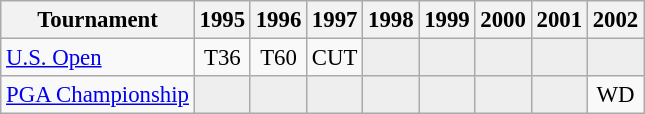<table class="wikitable" style="font-size:95%;text-align:center;">
<tr>
<th>Tournament</th>
<th>1995</th>
<th>1996</th>
<th>1997</th>
<th>1998</th>
<th>1999</th>
<th>2000</th>
<th>2001</th>
<th>2002</th>
</tr>
<tr>
<td align=left><a href='#'>U.S. Open</a></td>
<td>T36</td>
<td>T60</td>
<td>CUT</td>
<td style="background:#eeeeee;"></td>
<td style="background:#eeeeee;"></td>
<td style="background:#eeeeee;"></td>
<td style="background:#eeeeee;"></td>
<td style="background:#eeeeee;"></td>
</tr>
<tr>
<td align=left><a href='#'>PGA Championship</a></td>
<td style="background:#eeeeee;"></td>
<td style="background:#eeeeee;"></td>
<td style="background:#eeeeee;"></td>
<td style="background:#eeeeee;"></td>
<td style="background:#eeeeee;"></td>
<td style="background:#eeeeee;"></td>
<td style="background:#eeeeee;"></td>
<td>WD</td>
</tr>
</table>
